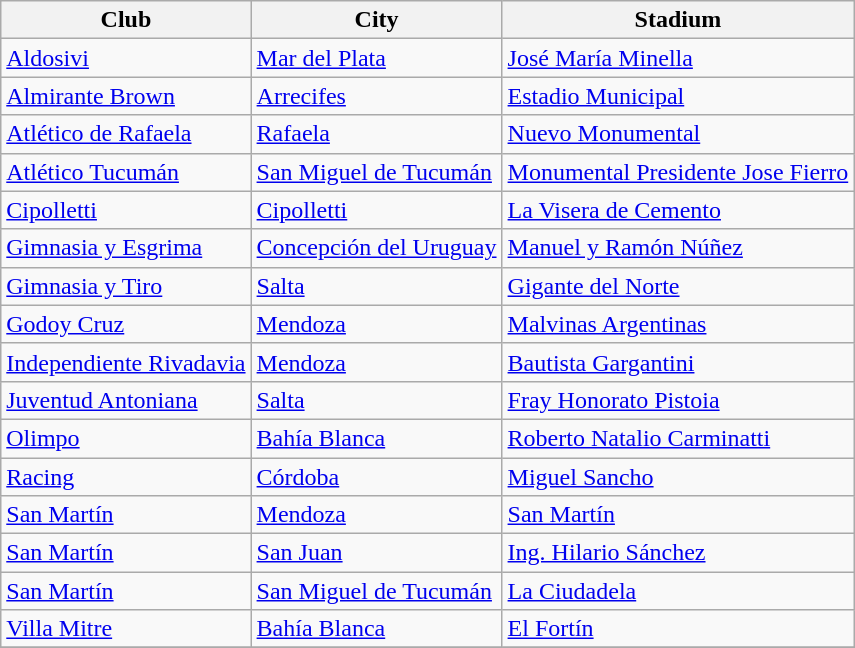<table class="wikitable sortable">
<tr>
<th>Club</th>
<th>City</th>
<th>Stadium</th>
</tr>
<tr>
<td><a href='#'>Aldosivi</a></td>
<td><a href='#'>Mar del Plata</a></td>
<td><a href='#'>José María Minella</a></td>
</tr>
<tr>
<td><a href='#'>Almirante Brown</a></td>
<td><a href='#'>Arrecifes</a></td>
<td><a href='#'>Estadio Municipal</a></td>
</tr>
<tr>
<td><a href='#'>Atlético de Rafaela</a></td>
<td><a href='#'>Rafaela</a></td>
<td><a href='#'>Nuevo Monumental</a></td>
</tr>
<tr>
<td><a href='#'>Atlético Tucumán</a></td>
<td><a href='#'>San Miguel de Tucumán</a></td>
<td><a href='#'>Monumental Presidente Jose Fierro</a></td>
</tr>
<tr>
<td><a href='#'>Cipolletti</a></td>
<td><a href='#'>Cipolletti</a></td>
<td><a href='#'>La Visera de Cemento</a></td>
</tr>
<tr>
<td><a href='#'>Gimnasia y Esgrima</a></td>
<td><a href='#'>Concepción del Uruguay</a></td>
<td><a href='#'>Manuel y Ramón Núñez</a></td>
</tr>
<tr>
<td><a href='#'>Gimnasia y Tiro</a></td>
<td><a href='#'>Salta</a></td>
<td><a href='#'>Gigante del Norte</a></td>
</tr>
<tr>
<td><a href='#'>Godoy Cruz</a></td>
<td><a href='#'>Mendoza</a></td>
<td><a href='#'>Malvinas Argentinas</a></td>
</tr>
<tr>
<td><a href='#'>Independiente Rivadavia</a></td>
<td><a href='#'>Mendoza</a></td>
<td><a href='#'>Bautista Gargantini</a></td>
</tr>
<tr>
<td><a href='#'>Juventud Antoniana</a></td>
<td><a href='#'>Salta</a></td>
<td><a href='#'>Fray Honorato Pistoia</a></td>
</tr>
<tr>
<td><a href='#'>Olimpo</a></td>
<td><a href='#'>Bahía Blanca</a></td>
<td><a href='#'>Roberto Natalio Carminatti</a></td>
</tr>
<tr>
<td><a href='#'>Racing</a></td>
<td><a href='#'>Córdoba</a></td>
<td><a href='#'>Miguel Sancho</a></td>
</tr>
<tr>
<td><a href='#'>San Martín</a></td>
<td><a href='#'>Mendoza</a></td>
<td><a href='#'>San Martín</a></td>
</tr>
<tr>
<td><a href='#'>San Martín</a></td>
<td><a href='#'>San Juan</a></td>
<td><a href='#'>Ing. Hilario Sánchez</a></td>
</tr>
<tr>
<td><a href='#'>San Martín</a></td>
<td><a href='#'>San Miguel de Tucumán</a></td>
<td><a href='#'>La Ciudadela</a></td>
</tr>
<tr>
<td><a href='#'>Villa Mitre</a></td>
<td><a href='#'>Bahía Blanca</a></td>
<td><a href='#'>El Fortín</a></td>
</tr>
<tr>
</tr>
</table>
